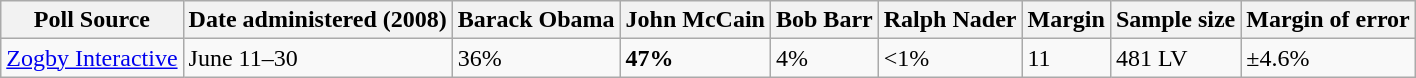<table class="wikitable collapsible">
<tr>
<th>Poll Source</th>
<th>Date administered (2008)</th>
<th>Barack Obama</th>
<th>John McCain</th>
<th>Bob Barr</th>
<th>Ralph Nader</th>
<th>Margin</th>
<th>Sample size</th>
<th>Margin of error</th>
</tr>
<tr>
<td><a href='#'>Zogby Interactive</a></td>
<td>June 11–30</td>
<td>36%</td>
<td><strong>47%</strong></td>
<td>4%</td>
<td><1%</td>
<td>11</td>
<td>481 LV</td>
<td>±4.6%</td>
</tr>
</table>
